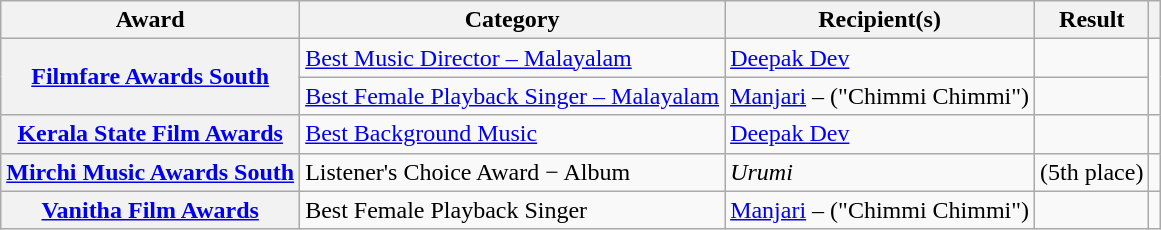<table class="wikitable plainrowheaders sortable">
<tr>
<th scope="col">Award</th>
<th scope="col">Category</th>
<th scope="col">Recipient(s)</th>
<th scope="col" class="unsortable">Result</th>
<th scope="col" class="unsortable"></th>
</tr>
<tr>
<th rowspan="2" scope="row"><a href='#'>Filmfare Awards South</a></th>
<td><a href='#'>Best Music Director – Malayalam</a></td>
<td><a href='#'>Deepak Dev</a></td>
<td></td>
<td rowspan="2"><br></td>
</tr>
<tr>
<td><a href='#'>Best Female Playback Singer – Malayalam</a></td>
<td><a href='#'>Manjari</a> – ("Chimmi Chimmi")</td>
<td></td>
</tr>
<tr>
<th scope="row"><a href='#'>Kerala State Film Awards</a></th>
<td><a href='#'>Best Background Music</a></td>
<td><a href='#'>Deepak Dev</a></td>
<td></td>
<td></td>
</tr>
<tr>
<th scope="row"><a href='#'>Mirchi Music Awards South</a></th>
<td>Listener's Choice Award − Album</td>
<td><em>Urumi</em></td>
<td> (5th place)</td>
<td></td>
</tr>
<tr>
<th scope="row"><a href='#'>Vanitha Film Awards</a></th>
<td>Best Female Playback Singer</td>
<td><a href='#'>Manjari</a> – ("Chimmi Chimmi")</td>
<td></td>
<td></td>
</tr>
</table>
